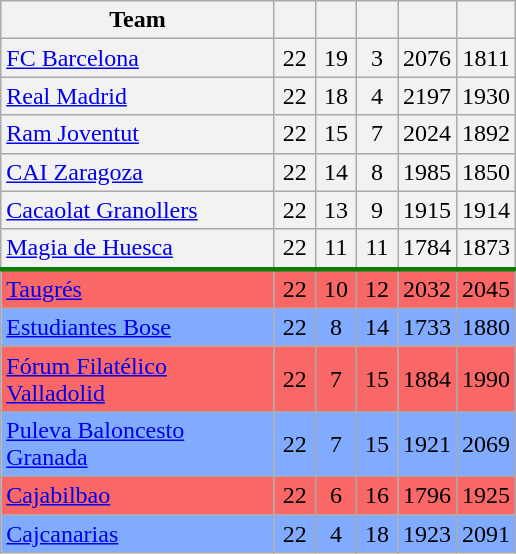<table class="wikitable" style="text-align:center;">
<tr>
<th width=175>Team</th>
<th width=20></th>
<th width=20></th>
<th width=20></th>
<th width=20></th>
<th width=20></th>
</tr>
<tr bgcolor= #F2F2F2>
<td align=left><a href='#'>FC Barcelona</a></td>
<td>22</td>
<td>19</td>
<td>3</td>
<td>2076</td>
<td>1811</td>
</tr>
<tr bgcolor=#F2F2F2>
<td align=left><a href='#'>Real Madrid</a></td>
<td>22</td>
<td>18</td>
<td>4</td>
<td>2197</td>
<td>1930</td>
</tr>
<tr bgcolor=#F2F2F2>
<td align=left><a href='#'>Ram Joventut</a></td>
<td>22</td>
<td>15</td>
<td>7</td>
<td>2024</td>
<td>1892</td>
</tr>
<tr bgcolor=#F2F2F2>
<td align=left><a href='#'>CAI Zaragoza</a></td>
<td>22</td>
<td>14</td>
<td>8</td>
<td>1985</td>
<td>1850</td>
</tr>
<tr bgcolor=#F2F2F2>
<td align=left><a href='#'>Cacaolat Granollers</a></td>
<td>22</td>
<td>13</td>
<td>9</td>
<td>1915</td>
<td>1914</td>
</tr>
<tr bgcolor=#F2F2F2  style="border-bottom:3px solid green;">
<td align=left><a href='#'>Magia de Huesca</a></td>
<td>22</td>
<td>11</td>
<td>11</td>
<td>1784</td>
<td>1873</td>
</tr>
<tr bgcolor=#F96767>
<td align=left><a href='#'>Taugrés</a></td>
<td>22</td>
<td>10</td>
<td>12</td>
<td>2032</td>
<td>2045</td>
</tr>
<tr bgcolor=#81ABFF>
<td align=left><a href='#'>Estudiantes Bose</a></td>
<td>22</td>
<td>8</td>
<td>14</td>
<td>1733</td>
<td>1880</td>
</tr>
<tr bgcolor=#F96767>
<td align=left><a href='#'>Fórum Filatélico Valladolid</a></td>
<td>22</td>
<td>7</td>
<td>15</td>
<td>1884</td>
<td>1990</td>
</tr>
<tr bgcolor=#81ABFF>
<td align=left><a href='#'>Puleva Baloncesto Granada</a></td>
<td>22</td>
<td>7</td>
<td>15</td>
<td>1921</td>
<td>2069</td>
</tr>
<tr bgcolor=#F96767>
<td align=left><a href='#'>Cajabilbao</a></td>
<td>22</td>
<td>6</td>
<td>16</td>
<td>1796</td>
<td>1925</td>
</tr>
<tr bgcolor=#81ABFF>
<td align=left><a href='#'>Cajcanarias</a></td>
<td>22</td>
<td>4</td>
<td>18</td>
<td>1923</td>
<td>2091</td>
</tr>
</table>
